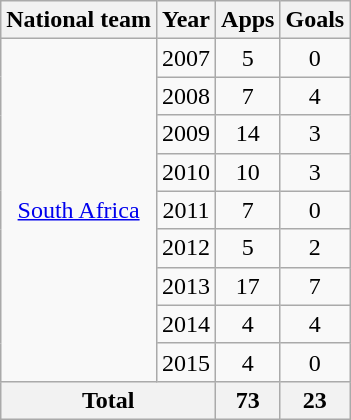<table class="wikitable" style="text-align:center">
<tr>
<th>National team</th>
<th>Year</th>
<th>Apps</th>
<th>Goals</th>
</tr>
<tr>
<td rowspan="9"><a href='#'>South Africa</a></td>
<td>2007</td>
<td>5</td>
<td>0</td>
</tr>
<tr>
<td>2008</td>
<td>7</td>
<td>4</td>
</tr>
<tr>
<td>2009</td>
<td>14</td>
<td>3</td>
</tr>
<tr>
<td>2010</td>
<td>10</td>
<td>3</td>
</tr>
<tr>
<td>2011</td>
<td>7</td>
<td>0</td>
</tr>
<tr>
<td>2012</td>
<td>5</td>
<td>2</td>
</tr>
<tr>
<td>2013</td>
<td>17</td>
<td>7</td>
</tr>
<tr>
<td>2014</td>
<td>4</td>
<td>4</td>
</tr>
<tr>
<td>2015</td>
<td>4</td>
<td>0</td>
</tr>
<tr>
<th colspan="2">Total</th>
<th>73</th>
<th>23</th>
</tr>
</table>
